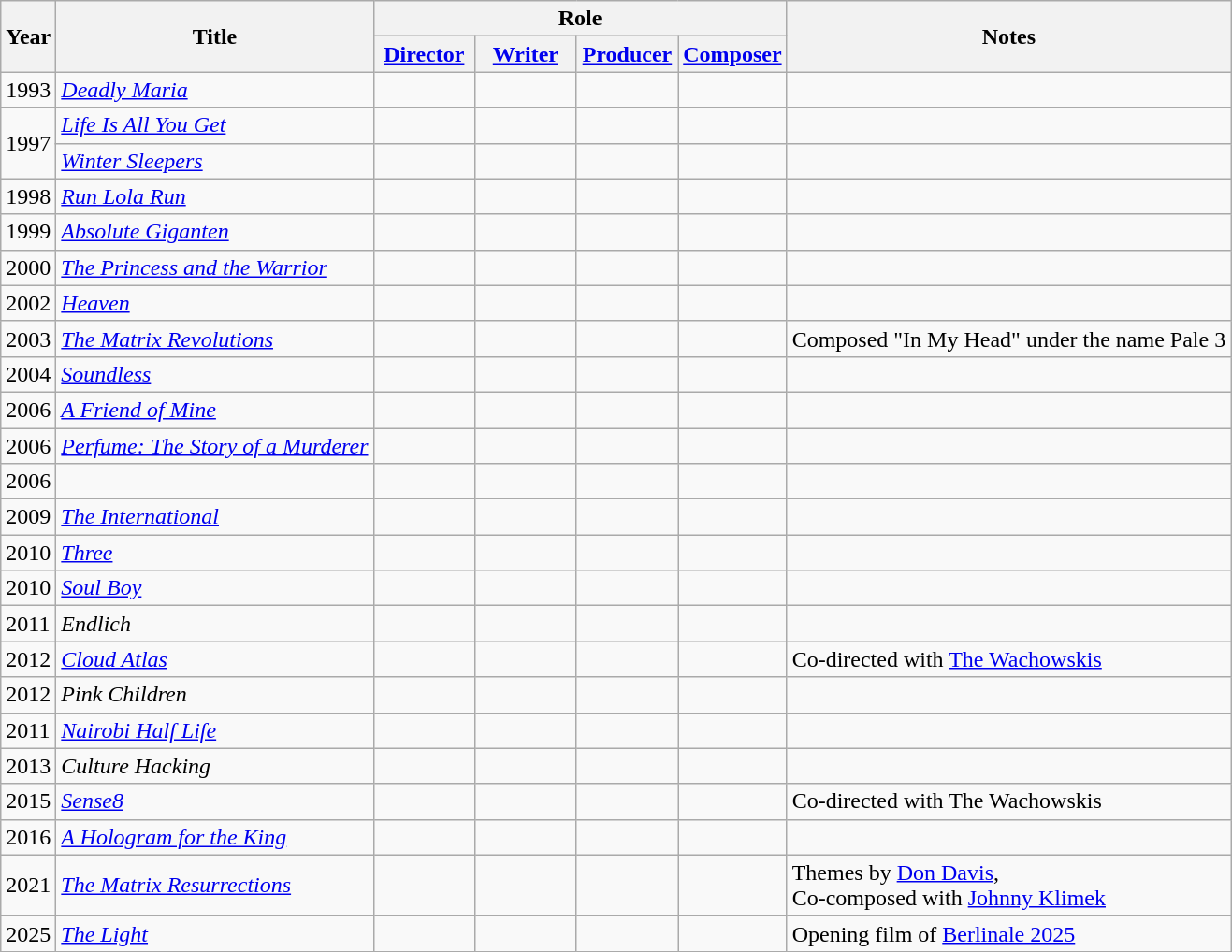<table class="wikitable">
<tr>
<th rowspan="2">Year</th>
<th rowspan="2">Title</th>
<th colspan="4">Role</th>
<th rowspan="2">Notes</th>
</tr>
<tr>
<th width="65"><a href='#'>Director</a></th>
<th width="65"><a href='#'>Writer</a></th>
<th width="65"><a href='#'>Producer</a></th>
<th width="65"><a href='#'>Composer</a></th>
</tr>
<tr>
<td>1993</td>
<td><em><a href='#'>Deadly Maria</a></em></td>
<td></td>
<td></td>
<td></td>
<td></td>
<td></td>
</tr>
<tr>
<td rowspan=2>1997</td>
<td><em><a href='#'>Life Is All You Get</a></em></td>
<td></td>
<td></td>
<td></td>
<td></td>
<td></td>
</tr>
<tr>
<td><em><a href='#'>Winter Sleepers</a></em></td>
<td></td>
<td></td>
<td></td>
<td></td>
<td></td>
</tr>
<tr>
<td>1998</td>
<td><em><a href='#'>Run Lola Run</a></em></td>
<td></td>
<td></td>
<td></td>
<td></td>
<td></td>
</tr>
<tr>
<td>1999</td>
<td><em><a href='#'>Absolute Giganten</a></em></td>
<td></td>
<td></td>
<td></td>
<td></td>
<td></td>
</tr>
<tr>
<td>2000</td>
<td><em><a href='#'>The Princess and the Warrior</a></em></td>
<td></td>
<td></td>
<td></td>
<td></td>
<td></td>
</tr>
<tr>
<td>2002</td>
<td><em><a href='#'>Heaven</a></em></td>
<td></td>
<td></td>
<td></td>
<td></td>
<td></td>
</tr>
<tr>
<td>2003</td>
<td><em><a href='#'>The Matrix Revolutions</a></em></td>
<td></td>
<td></td>
<td></td>
<td></td>
<td>Composed "In My Head" under the name Pale 3</td>
</tr>
<tr>
<td>2004</td>
<td><em><a href='#'>Soundless</a></em></td>
<td></td>
<td></td>
<td></td>
<td></td>
<td></td>
</tr>
<tr>
<td>2006</td>
<td><em><a href='#'>A Friend of Mine</a></em></td>
<td></td>
<td></td>
<td></td>
<td></td>
<td></td>
</tr>
<tr>
<td>2006</td>
<td><em><a href='#'>Perfume: The Story of a Murderer</a></em></td>
<td></td>
<td></td>
<td></td>
<td></td>
<td></td>
</tr>
<tr>
<td>2006</td>
<td><em></em></td>
<td></td>
<td></td>
<td></td>
<td></td>
<td></td>
</tr>
<tr>
<td>2009</td>
<td><em><a href='#'>The International</a></em></td>
<td></td>
<td></td>
<td></td>
<td></td>
<td></td>
</tr>
<tr>
<td>2010</td>
<td><em><a href='#'>Three</a></em></td>
<td></td>
<td></td>
<td></td>
<td></td>
<td></td>
</tr>
<tr>
<td>2010</td>
<td><em><a href='#'>Soul Boy</a></em></td>
<td></td>
<td></td>
<td></td>
<td></td>
<td></td>
</tr>
<tr>
<td>2011</td>
<td><em>Endlich</em></td>
<td></td>
<td></td>
<td></td>
<td></td>
<td></td>
</tr>
<tr>
<td>2012</td>
<td><em><a href='#'>Cloud Atlas</a></em></td>
<td></td>
<td></td>
<td></td>
<td></td>
<td>Co-directed with <a href='#'>The Wachowskis</a></td>
</tr>
<tr>
<td>2012</td>
<td><em>Pink Children</em></td>
<td></td>
<td></td>
<td></td>
<td></td>
<td></td>
</tr>
<tr>
<td>2011</td>
<td><em><a href='#'>Nairobi Half Life</a></em></td>
<td></td>
<td></td>
<td></td>
<td></td>
<td></td>
</tr>
<tr>
<td>2013</td>
<td><em>Culture Hacking</em></td>
<td></td>
<td></td>
<td></td>
<td></td>
<td></td>
</tr>
<tr>
<td>2015</td>
<td><em><a href='#'>Sense8</a></em></td>
<td></td>
<td></td>
<td></td>
<td></td>
<td>Co-directed with The Wachowskis</td>
</tr>
<tr>
<td>2016</td>
<td><em><a href='#'>A Hologram for the King</a></em></td>
<td></td>
<td></td>
<td></td>
<td></td>
<td></td>
</tr>
<tr>
<td>2021</td>
<td><em><a href='#'>The Matrix Resurrections</a></em></td>
<td></td>
<td></td>
<td></td>
<td></td>
<td>Themes by <a href='#'>Don Davis</a>,<br>Co-composed with <a href='#'>Johnny Klimek</a></td>
</tr>
<tr>
<td>2025</td>
<td><em><a href='#'>The Light</a></em></td>
<td></td>
<td></td>
<td></td>
<td></td>
<td>Opening film of <a href='#'>Berlinale 2025</a></td>
</tr>
<tr>
</tr>
</table>
